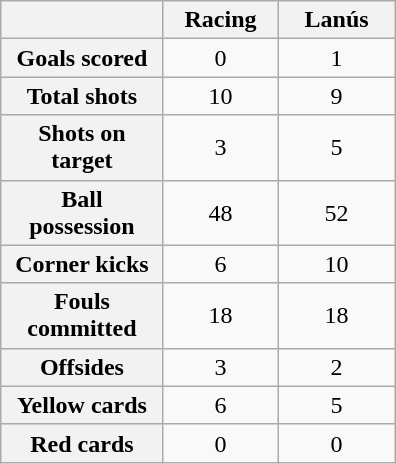<table class="wikitable" style="text-align: center; margin: 0 auto;">
<tr>
<th scope="col" style="width:100px"></th>
<th scope="col" style="width:70px">Racing</th>
<th scope="col" style="width:70px">Lanús</th>
</tr>
<tr>
<th scope=row>Goals scored</th>
<td>0</td>
<td>1</td>
</tr>
<tr>
<th scope=row>Total shots</th>
<td>10</td>
<td>9</td>
</tr>
<tr>
<th scope=row>Shots on target</th>
<td>3</td>
<td>5</td>
</tr>
<tr>
<th scope=row>Ball possession</th>
<td>48</td>
<td>52</td>
</tr>
<tr>
<th scope=row>Corner kicks</th>
<td>6</td>
<td>10</td>
</tr>
<tr>
<th scope=row>Fouls committed</th>
<td>18</td>
<td>18</td>
</tr>
<tr>
<th scope=row>Offsides</th>
<td>3</td>
<td>2</td>
</tr>
<tr>
<th scope=row>Yellow cards</th>
<td>6</td>
<td>5</td>
</tr>
<tr>
<th scope=row>Red cards</th>
<td>0</td>
<td>0</td>
</tr>
</table>
